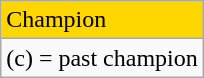<table class="wikitable">
<tr style="background:gold">
<td>Champion</td>
</tr>
<tr>
<td>(c) = past champion</td>
</tr>
</table>
